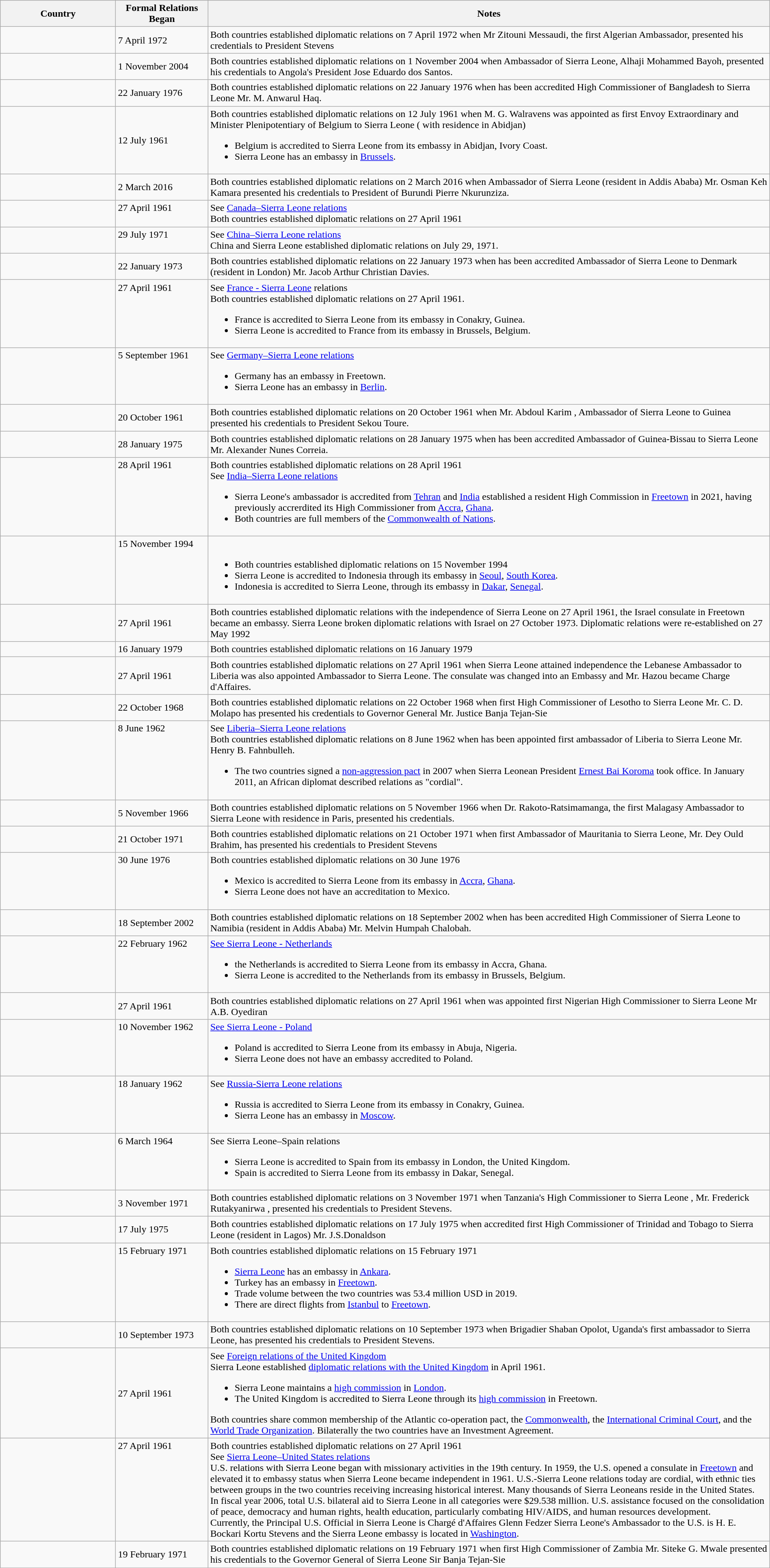<table class="wikitable sortable" style="width:100%; margin:auto;">
<tr>
<th style="width:15%;">Country</th>
<th style="width:12%;">Formal Relations Began</th>
<th>Notes</th>
</tr>
<tr>
<td></td>
<td>7 April 1972</td>
<td>Both countries established diplomatic relations on 7 April 1972 when Mr Zitouni Messaudi, the first Algerian Ambassador, presented his credentials to President Stevens</td>
</tr>
<tr>
<td></td>
<td>1 November 2004</td>
<td>Both countries established diplomatic relations on 1 November 2004 when Ambassador of Sierra Leone, Alhaji Mohammed Bayoh, presented his credentials to Angola's President Jose Eduardo dos Santos.</td>
</tr>
<tr>
<td></td>
<td>22 January 1976</td>
<td>Both countries established diplomatic relations on 22 January 1976 when has been accredited High Commissioner of Bangladesh to Sierra Leone Mr. M. Anwarul Haq.</td>
</tr>
<tr>
<td></td>
<td>12 July 1961</td>
<td>Both countries established diplomatic relations on 12 July 1961 when M. G. Walravens was appointed as first Envoy Extraordinary and Minister Plenipotentiary of Belgium to Sierra Leone ( with residence in Abidjan)<br><ul><li>Belgium is accredited to Sierra Leone from its embassy in Abidjan, Ivory Coast.</li><li>Sierra Leone has an embassy in <a href='#'>Brussels</a>.</li></ul></td>
</tr>
<tr>
<td></td>
<td>2 March 2016</td>
<td>Both countries established diplomatic relations on 2 March 2016 when Ambassador of Sierra Leone (resident in Addis Ababa) Mr. Osman Keh Kamara presented his credentials to President of Burundi Pierre Nkurunziza.</td>
</tr>
<tr valign="top">
<td></td>
<td>27 April 1961</td>
<td>See <a href='#'>Canada–Sierra Leone relations</a><br>Both countries established diplomatic relations on 27 April 1961</td>
</tr>
<tr valign="top">
<td></td>
<td>29 July 1971</td>
<td>See <a href='#'>China–Sierra Leone relations</a><br>China and Sierra Leone established diplomatic relations on July 29, 1971.</td>
</tr>
<tr>
<td></td>
<td>22 January 1973</td>
<td>Both countries established diplomatic relations on 22 January 1973 when has been accredited Ambassador of Sierra Leone to Denmark (resident in London) Mr. Jacob Arthur Christian Davies.</td>
</tr>
<tr valign="top">
<td></td>
<td>27 April 1961</td>
<td>See <a href='#'>France - Sierra Leone</a> relations<br>Both countries established diplomatic relations on 27 April 1961.<ul><li>France is accredited to Sierra Leone from its embassy in Conakry, Guinea.</li><li>Sierra Leone is accredited to France from its embassy in Brussels, Belgium.</li></ul></td>
</tr>
<tr valign="top">
<td></td>
<td>5 September 1961</td>
<td>See <a href='#'>Germany–Sierra Leone relations</a><br><ul><li>Germany has an embassy in Freetown.</li><li>Sierra Leone has an embassy in <a href='#'>Berlin</a>.</li></ul></td>
</tr>
<tr>
<td></td>
<td>20 October 1961</td>
<td>Both countries established diplomatic relations on 20 October 1961 when Mr. Abdoul Karim , Ambassador of Sierra Leone to Guinea presented his credentials to President Sekou Toure.</td>
</tr>
<tr>
<td></td>
<td>28 January 1975</td>
<td>Both countries established diplomatic relations on 28 January 1975 when has been accredited Ambassador of Guinea-Bissau to Sierra Leone Mr. Alexander Nunes Correia.</td>
</tr>
<tr valign="top">
<td></td>
<td>28 April 1961</td>
<td>Both countries established diplomatic relations on 28 April 1961<br>See <a href='#'>India–Sierra Leone relations</a><ul><li>Sierra Leone's ambassador is accredited from <a href='#'>Tehran</a> and <a href='#'>India</a> established a resident High Commission in <a href='#'>Freetown</a> in 2021, having previously accrerdited its High Commissioner from <a href='#'>Accra</a>, <a href='#'>Ghana</a>.</li><li>Both countries are full members of the <a href='#'>Commonwealth of Nations</a>.</li></ul></td>
</tr>
<tr valign="top">
<td></td>
<td>15 November 1994</td>
<td><br><ul><li>Both countries established diplomatic relations on 15 November 1994</li><li>Sierra Leone is accredited to Indonesia through its embassy in <a href='#'>Seoul</a>, <a href='#'>South Korea</a>.</li><li>Indonesia is accredited to Sierra Leone, through its embassy in <a href='#'>Dakar</a>, <a href='#'>Senegal</a>.</li></ul></td>
</tr>
<tr>
<td></td>
<td>27 April 1961</td>
<td>Both countries established diplomatic relations with the independence of Sierra Leone on 27 April 1961, the Israel consulate in Freetown became an embassy. Sierra Leone broken diplomatic relations with Israel on 27 October 1973. Diplomatic relations were re-established on 27 May 1992</td>
</tr>
<tr>
<td></td>
<td>16 January 1979</td>
<td>Both countries established diplomatic relations on 16 January 1979</td>
</tr>
<tr>
<td></td>
<td>27 April 1961</td>
<td>Both countries established diplomatic relations on 27 April 1961 when Sierra Leone attained independence the Lebanese Ambassador to Liberia was also appointed Ambassador to Sierra Leone. The consulate was changed into an Embassy and Mr. Hazou became Charge d'Affaires.</td>
</tr>
<tr>
<td></td>
<td>22 October 1968</td>
<td>Both countries established diplomatic relations on 22 October 1968 when first High Commissioner of Lesotho to Sierra Leone Mr. C. D. Molapo has presented his credentials to Governor General Mr. Justice Banja Tejan-Sie</td>
</tr>
<tr valign="top">
<td></td>
<td>8 June 1962</td>
<td>See <a href='#'>Liberia–Sierra Leone relations</a><br>Both countries established diplomatic relations on 8 June 1962 when has been appointed first ambassador of Liberia to Sierra Leone Mr. Henry B. Fahnbulleh.<ul><li>The two countries signed a <a href='#'>non-aggression pact</a> in 2007 when Sierra Leonean President <a href='#'>Ernest Bai Koroma</a> took office. In January 2011, an African diplomat described relations as "cordial".</li></ul></td>
</tr>
<tr>
<td></td>
<td>5 November 1966</td>
<td>Both countries established diplomatic relations on 5 November 1966 when Dr. Rakoto-Ratsimamanga, the first Malagasy Ambassador to Sierra Leone with residence in Paris, presented his credentials.</td>
</tr>
<tr>
<td></td>
<td>21 October 1971</td>
<td>Both countries established diplomatic relations on 21 October 1971 when first Ambassador of Mauritania to Sierra Leone, Mr. Dey Ould Brahim, has presented his credentials to President Stevens</td>
</tr>
<tr valign="top">
<td></td>
<td>30 June 1976</td>
<td>Both countries established diplomatic relations on 30 June 1976<br><ul><li>Mexico is accredited to Sierra Leone from its embassy in <a href='#'>Accra</a>, <a href='#'>Ghana</a>.</li><li>Sierra Leone does not have an accreditation to Mexico.</li></ul></td>
</tr>
<tr>
<td></td>
<td>18 September 2002</td>
<td>Both countries established diplomatic relations on 18 September 2002 when has been accredited High Commissioner of Sierra Leone to Namibia (resident in Addis Ababa) Mr. Melvin Humpah Chalobah.</td>
</tr>
<tr valign="top">
<td></td>
<td>22 February 1962</td>
<td><a href='#'>See Sierra Leone - Netherlands</a><br><ul><li>the Netherlands is accredited to Sierra Leone from its embassy in Accra, Ghana.</li><li>Sierra Leone is accredited to the Netherlands from its embassy in Brussels, Belgium.</li></ul></td>
</tr>
<tr>
<td></td>
<td>27 April 1961</td>
<td>Both countries established diplomatic relations on 27 April 1961 when was appointed first Nigerian High Commissioner to Sierra Leone Mr A.B. Oyediran</td>
</tr>
<tr valign="top">
<td></td>
<td>10 November 1962</td>
<td><a href='#'>See Sierra Leone - Poland</a><br><ul><li>Poland is accredited to Sierra Leone from its embassy in Abuja, Nigeria.</li><li>Sierra Leone does not have an embassy accredited to Poland.</li></ul></td>
</tr>
<tr valign="top">
<td></td>
<td>18 January 1962</td>
<td>See <a href='#'>Russia-Sierra Leone relations</a><br><ul><li>Russia is accredited to Sierra Leone from its embassy in Conakry, Guinea.</li><li>Sierra Leone has an embassy in <a href='#'>Moscow</a>.</li></ul></td>
</tr>
<tr valign="top">
<td></td>
<td>6 March 1964</td>
<td>See Sierra Leone–Spain relations<br><ul><li>Sierra Leone is accredited to Spain from its embassy in London, the United Kingdom.</li><li>Spain is accredited to Sierra Leone from its embassy in Dakar, Senegal.</li></ul></td>
</tr>
<tr>
<td></td>
<td>3 November 1971</td>
<td>Both countries established diplomatic relations on 3 November 1971 when Tanzania's High Commissioner to Sierra Leone , Mr. Frederick Rutakyanirwa , presented his credentials to President Stevens.</td>
</tr>
<tr>
<td></td>
<td>17 July 1975</td>
<td>Both countries established diplomatic relations on 17 July 1975 when accredited first High Commissioner of Trinidad and Tobago to Sierra Leone (resident in Lagos) Mr. J.S.Donaldson</td>
</tr>
<tr valign="top">
<td></td>
<td>15 February 1971</td>
<td>Both countries established diplomatic relations on 15 February 1971<br><ul><li><a href='#'>Sierra Leone</a> has an embassy in <a href='#'>Ankara</a>.</li><li>Turkey has an embassy in <a href='#'>Freetown</a>.</li><li>Trade volume between the two countries was 53.4 million USD in 2019.</li><li>There are direct flights from <a href='#'>Istanbul</a> to <a href='#'>Freetown</a>.</li></ul></td>
</tr>
<tr>
<td></td>
<td>10 September 1973</td>
<td>Both countries established diplomatic relations on 10 September 1973 when Brigadier Shaban Opolot, Uganda's first ambassador to Sierra Leone, has presented his credentials to President Stevens.</td>
</tr>
<tr>
<td></td>
<td>27 April 1961</td>
<td>See <a href='#'>Foreign relations of the United Kingdom</a><br>Sierra Leone established <a href='#'>diplomatic relations with the United Kingdom</a> in April 1961.<ul><li>Sierra Leone maintains a <a href='#'>high commission</a> in <a href='#'>London</a>.</li><li>The United Kingdom is accredited to Sierra Leone through its <a href='#'>high commission</a> in Freetown.</li></ul>Both countries share common membership of the Atlantic co-operation pact, the <a href='#'>Commonwealth</a>, the <a href='#'>International Criminal Court</a>, and the <a href='#'>World Trade Organization</a>. Bilaterally the two countries have an Investment Agreement.</td>
</tr>
<tr valign="top">
<td></td>
<td>27 April 1961</td>
<td>Both countries established diplomatic relations on 27 April 1961<br>See <a href='#'>Sierra Leone–United States relations</a>
<br>U.S. relations with Sierra Leone began with missionary activities in the 19th century. In 1959, the U.S. opened a consulate in <a href='#'>Freetown</a> and elevated it to embassy status when Sierra Leone became independent in 1961. U.S.-Sierra Leone relations today are cordial, with ethnic ties between groups in the two countries receiving increasing historical interest. Many thousands of Sierra Leoneans reside in the United States.<br>In fiscal year 2006, total U.S. bilateral aid to Sierra Leone in all categories were $29.538 million. U.S. assistance focused on the consolidation of peace, democracy and human rights, health education, particularly combating HIV/AIDS, and human resources development.<br>Currently, the Principal U.S. Official in Sierra Leone is Chargé d'Affaires Glenn Fedzer   Sierra Leone's Ambassador to the U.S. is H. E. Bockari Kortu Stevens and the Sierra Leone embassy is located in <a href='#'>Washington</a>.<br></td>
</tr>
<tr>
<td></td>
<td>19 February 1971</td>
<td>Both countries established diplomatic relations on 19 February 1971 when first High Commissioner of Zambia Mr. Siteke G. Mwale presented his credentials to the Governor General of Sierra Leone Sir Banja Tejan-Sie</td>
</tr>
</table>
